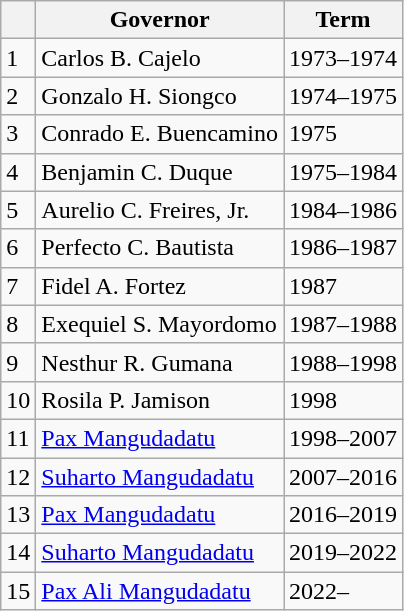<table class="wikitable sortable">
<tr>
<th></th>
<th>Governor</th>
<th>Term</th>
</tr>
<tr>
<td>1</td>
<td>Carlos B. Cajelo</td>
<td>1973–1974</td>
</tr>
<tr>
<td>2</td>
<td>Gonzalo H. Siongco</td>
<td>1974–1975</td>
</tr>
<tr>
<td>3</td>
<td>Conrado E. Buencamino</td>
<td>1975</td>
</tr>
<tr>
<td>4</td>
<td>Benjamin C. Duque</td>
<td>1975–1984</td>
</tr>
<tr>
<td>5</td>
<td>Aurelio C. Freires, Jr.</td>
<td>1984–1986</td>
</tr>
<tr>
<td>6</td>
<td>Perfecto C. Bautista</td>
<td>1986–1987</td>
</tr>
<tr>
<td>7</td>
<td>Fidel A. Fortez</td>
<td>1987</td>
</tr>
<tr>
<td>8</td>
<td>Exequiel S. Mayordomo</td>
<td>1987–1988</td>
</tr>
<tr>
<td>9</td>
<td>Nesthur R. Gumana</td>
<td>1988–1998</td>
</tr>
<tr>
<td>10</td>
<td>Rosila P. Jamison</td>
<td>1998</td>
</tr>
<tr>
<td>11</td>
<td><a href='#'>Pax Mangudadatu</a></td>
<td>1998–2007</td>
</tr>
<tr>
<td>12</td>
<td><a href='#'>Suharto Mangudadatu</a></td>
<td>2007–2016</td>
</tr>
<tr>
<td>13</td>
<td><a href='#'>Pax Mangudadatu</a></td>
<td>2016–2019</td>
</tr>
<tr>
<td>14</td>
<td><a href='#'>Suharto Mangudadatu</a></td>
<td>2019–2022</td>
</tr>
<tr>
<td>15</td>
<td><a href='#'>Pax Ali Mangudadatu</a></td>
<td>2022–</td>
</tr>
</table>
